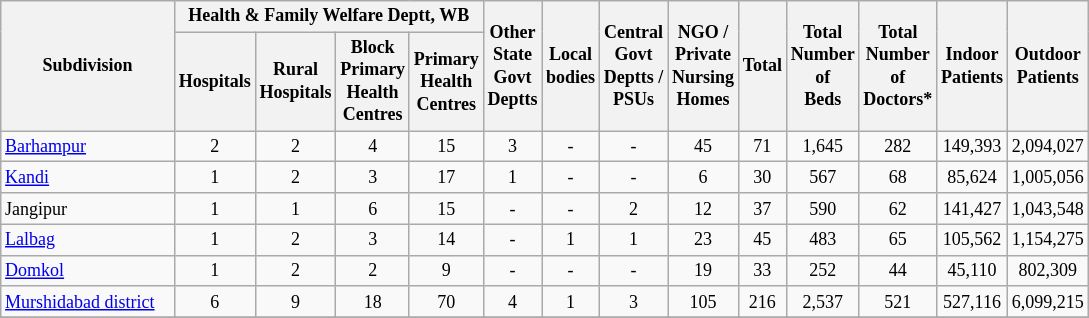<table class="wikitable" style="text-align:center;font-size: 9pt">
<tr>
<th width="110" rowspan="2">Subdivision</th>
<th width="160" colspan="4" rowspan="1">Health & Family Welfare Deptt, WB</th>
<th widthspan="110" rowspan="2">Other<br>State<br>Govt<br>Deptts</th>
<th widthspan="110" rowspan="2">Local<br>bodies</th>
<th widthspan="110" rowspan="2">Central<br>Govt<br>Deptts /<br>PSUs</th>
<th widthspan="110" rowspan="2">NGO /<br>Private<br>Nursing<br>Homes</th>
<th widthspan="110" rowspan="2">Total</th>
<th widthspan="110" rowspan="2">Total<br>Number<br>of<br>Beds</th>
<th widthspan="110" rowspan="2">Total<br>Number<br>of<br>Doctors*</th>
<th widthspan="130" rowspan="2">Indoor<br>Patients</th>
<th widthspan="130" rowspan="2">Outdoor<br>Patients</th>
</tr>
<tr>
<th width="40">Hospitals<br></th>
<th width="40">Rural<br>Hospitals<br></th>
<th width="40">Block<br>Primary<br>Health<br>Centres<br></th>
<th width="40">Primary<br>Health<br>Centres<br></th>
</tr>
<tr>
<td align=left><a href='#'>Barhampur</a></td>
<td align="center">2</td>
<td align="center">2</td>
<td align="center">4</td>
<td align="center">15</td>
<td align="center">3</td>
<td align="center">-</td>
<td align="center">-</td>
<td align="center">45</td>
<td align="center">71</td>
<td align="center">1,645</td>
<td align="center">282</td>
<td align="center">149,393</td>
<td align="center">2,094,027</td>
</tr>
<tr>
<td align=left><a href='#'>Kandi</a></td>
<td align="center">1</td>
<td align="center">2</td>
<td align="center">3</td>
<td align="center">17</td>
<td align="center">1</td>
<td align="center">-</td>
<td align="center">-</td>
<td align="center">6</td>
<td align="center">30</td>
<td align="center">567</td>
<td align="center">68</td>
<td align="center">85,624</td>
<td align="center">1,005,056</td>
</tr>
<tr>
<td align=left>Jangipur</td>
<td align="center">1</td>
<td align="center">1</td>
<td align="center">6</td>
<td align="center">15</td>
<td align="center">-</td>
<td align="center">-</td>
<td align="center">2</td>
<td align="center">12</td>
<td align="center">37</td>
<td align="center">590</td>
<td align="center">62</td>
<td align="center">141,427</td>
<td align="center">1,043,548</td>
</tr>
<tr>
<td align=left><a href='#'>Lalbag</a></td>
<td align="center">1</td>
<td align="center">2</td>
<td align="center">3</td>
<td align="center">14</td>
<td align="center">-</td>
<td align="center">1</td>
<td align="center">1</td>
<td align="center">23</td>
<td align="center">45</td>
<td align="center">483</td>
<td align="center">65</td>
<td align="center">105,562</td>
<td align="center">1,154,275</td>
</tr>
<tr>
<td align=left><a href='#'>Domkol</a></td>
<td align="center">1</td>
<td align="center">2</td>
<td align="center">2</td>
<td align="center">9</td>
<td align="center">-</td>
<td align="center">-</td>
<td align="center">-</td>
<td align="center">19</td>
<td align="center">33</td>
<td align="center">252</td>
<td align="center">44</td>
<td align="center">45,110</td>
<td align="center">802,309</td>
</tr>
<tr>
<td align=left><a href='#'>Murshidabad district</a></td>
<td align="center">6</td>
<td align="center">9</td>
<td align="center">18</td>
<td align="center">70</td>
<td align="center">4</td>
<td align="center">1</td>
<td align="center">3</td>
<td align="center">105</td>
<td align="center">216</td>
<td align="center">2,537</td>
<td align="center">521</td>
<td align="center">527,116</td>
<td align="center">6,099,215</td>
</tr>
<tr>
</tr>
</table>
